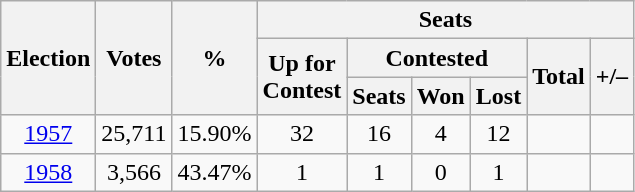<table class=wikitable style="text-align: center;">
<tr>
<th rowspan=3>Election</th>
<th rowspan=3>Votes</th>
<th rowspan=3>%</th>
<th colspan=6>Seats</th>
</tr>
<tr>
<th rowspan=2>Up for<br>Contest</th>
<th colspan=3>Contested</th>
<th rowspan=2>Total</th>
<th rowspan=2>+/–</th>
</tr>
<tr>
<th>Seats</th>
<th>Won</th>
<th>Lost</th>
</tr>
<tr>
<td><a href='#'>1957</a></td>
<td>25,711</td>
<td>15.90%</td>
<td>32</td>
<td>16</td>
<td>4</td>
<td>12</td>
<td></td>
<td></td>
</tr>
<tr>
<td><a href='#'>1958</a></td>
<td>3,566</td>
<td>43.47%</td>
<td>1</td>
<td>1</td>
<td>0</td>
<td>1</td>
<td></td>
<td></td>
</tr>
</table>
